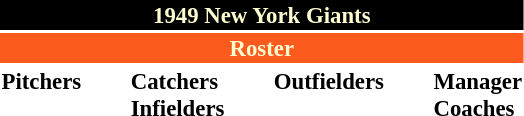<table class="toccolours" style="font-size: 95%;">
<tr>
<th colspan="10" style="background-color: black; color: #FFFDD0; text-align: center;">1949 New York Giants</th>
</tr>
<tr>
<td colspan="10" style="background-color: #fd5a1e; color: #FFFDD0; text-align: center;"><strong>Roster</strong></td>
</tr>
<tr>
<td valign="top"><strong>Pitchers</strong><br>











</td>
<td width="25px"></td>
<td valign="top"><strong>Catchers</strong><br>





<strong>Infielders</strong>














</td>
<td width="25px"></td>
<td valign="top"><strong>Outfielders</strong><br>




</td>
<td width="25px"></td>
<td valign="top"><strong>Manager</strong><br>
<strong>Coaches</strong>



</td>
</tr>
</table>
